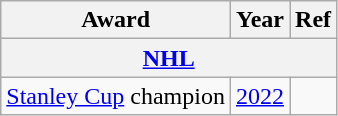<table class="wikitable">
<tr>
<th>Award</th>
<th>Year</th>
<th>Ref</th>
</tr>
<tr>
<th colspan="3"><a href='#'>NHL</a></th>
</tr>
<tr>
<td><a href='#'>Stanley Cup</a> champion</td>
<td><a href='#'>2022</a></td>
<td></td>
</tr>
</table>
